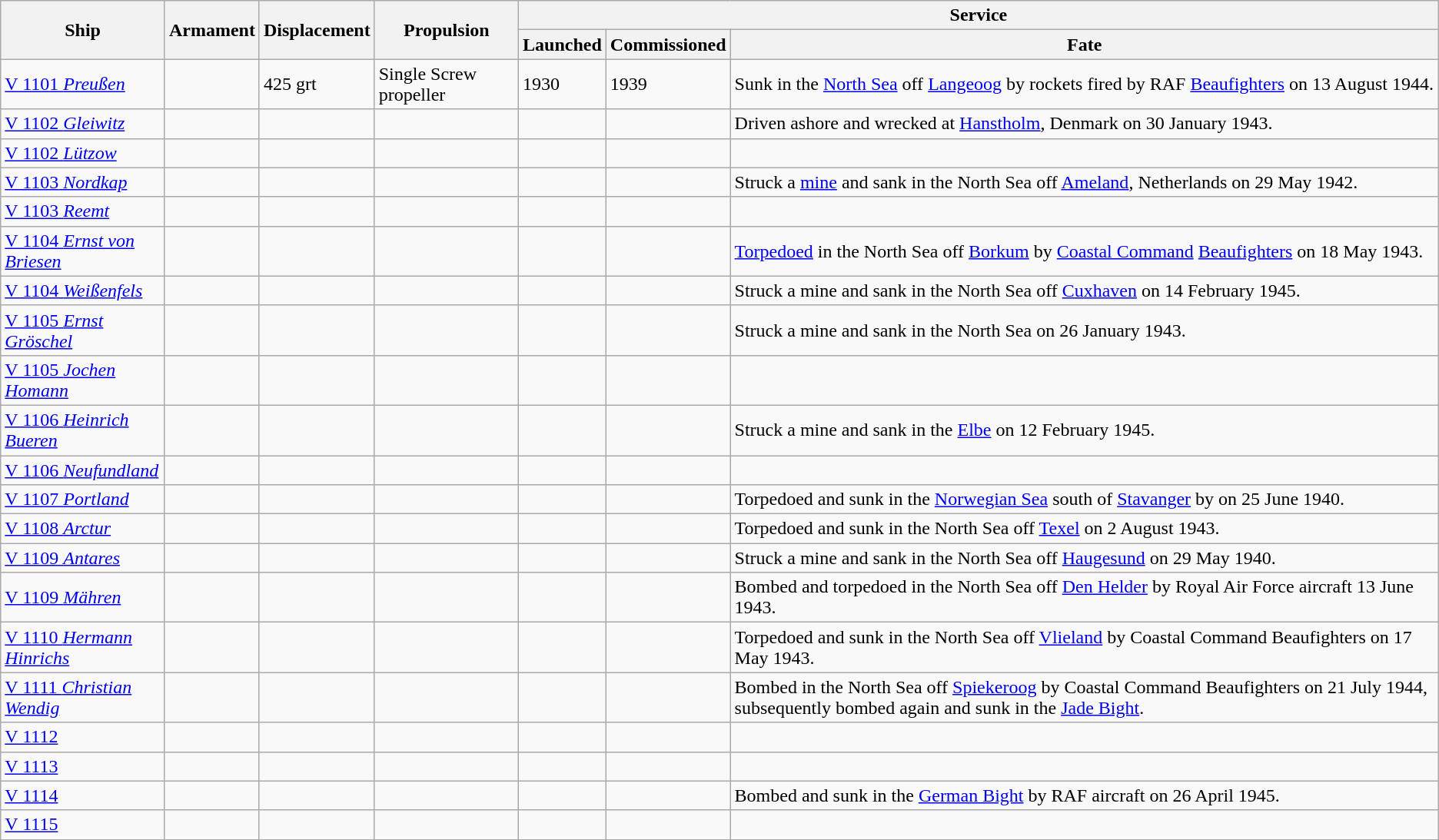<table class="wikitable">
<tr>
<th rowspan="2">Ship</th>
<th rowspan="2">Armament</th>
<th rowspan="2">Displacement</th>
<th rowspan="2">Propulsion</th>
<th colspan="3">Service</th>
</tr>
<tr>
<th>Launched</th>
<th>Commissioned</th>
<th>Fate</th>
</tr>
<tr>
<td><a href='#'>V 1101 <em>Preußen</em></a></td>
<td></td>
<td>425 grt</td>
<td>Single Screw propeller</td>
<td>1930</td>
<td>1939</td>
<td>Sunk in the <a href='#'>North Sea</a> off <a href='#'>Langeoog</a> by rockets fired by RAF <a href='#'>Beaufighters</a> on 13 August 1944.</td>
</tr>
<tr>
<td><a href='#'>V 1102 <em>Gleiwitz</em></a></td>
<td></td>
<td></td>
<td></td>
<td></td>
<td></td>
<td>Driven ashore and wrecked at <a href='#'>Hanstholm</a>, Denmark on 30 January 1943.</td>
</tr>
<tr>
<td><a href='#'>V 1102 <em>Lützow</em></a></td>
<td></td>
<td></td>
<td></td>
<td></td>
<td></td>
<td></td>
</tr>
<tr>
<td><a href='#'>V 1103<em> Nordkap</em></a></td>
<td></td>
<td></td>
<td></td>
<td></td>
<td></td>
<td>Struck a <a href='#'>mine</a> and sank in the North Sea off <a href='#'>Ameland</a>, Netherlands on 29 May 1942.</td>
</tr>
<tr>
<td><a href='#'>V 1103 <em>Reemt</em></a></td>
<td></td>
<td></td>
<td></td>
<td></td>
<td></td>
<td></td>
</tr>
<tr>
<td><a href='#'>V 1104 <em>Ernst von Briesen</em></a></td>
<td></td>
<td></td>
<td></td>
<td></td>
<td></td>
<td><a href='#'>Torpedoed</a> in the North Sea off <a href='#'>Borkum</a> by <a href='#'>Coastal Command</a> <a href='#'>Beaufighters</a> on 18 May 1943.</td>
</tr>
<tr>
<td><a href='#'>V 1104 <em>Weißenfels</em></a></td>
<td></td>
<td></td>
<td></td>
<td></td>
<td></td>
<td>Struck a mine and sank in the North Sea off <a href='#'>Cuxhaven</a> on 14 February 1945.</td>
</tr>
<tr>
<td><a href='#'>V 1105 <em>Ernst Gröschel</em></a></td>
<td></td>
<td></td>
<td></td>
<td></td>
<td></td>
<td>Struck a mine and sank in the North Sea on 26 January 1943.</td>
</tr>
<tr>
<td><a href='#'>V 1105 <em>Jochen Homann</em></a></td>
<td></td>
<td></td>
<td></td>
<td></td>
<td></td>
<td></td>
</tr>
<tr>
<td><a href='#'>V 1106 <em>Heinrich Bueren</em></a></td>
<td></td>
<td></td>
<td></td>
<td></td>
<td></td>
<td>Struck a mine and sank in the <a href='#'>Elbe</a> on 12 February 1945.</td>
</tr>
<tr>
<td><a href='#'>V 1106 <em>Neufundland</em></a></td>
<td></td>
<td></td>
<td></td>
<td></td>
<td></td>
<td></td>
</tr>
<tr>
<td><a href='#'>V 1107 <em>Portland</em></a></td>
<td></td>
<td></td>
<td></td>
<td></td>
<td></td>
<td>Torpedoed and sunk in the <a href='#'>Norwegian Sea</a> south of <a href='#'>Stavanger</a> by  on 25 June 1940.</td>
</tr>
<tr>
<td><a href='#'>V 1108 <em>Arctur</em></a></td>
<td></td>
<td></td>
<td></td>
<td></td>
<td></td>
<td>Torpedoed and sunk in the North Sea off <a href='#'>Texel</a> on 2 August 1943.</td>
</tr>
<tr>
<td><a href='#'>V 1109 <em>Antares</em></a></td>
<td></td>
<td></td>
<td></td>
<td></td>
<td></td>
<td>Struck a mine and sank in the North Sea off <a href='#'>Haugesund</a> on 29 May 1940.</td>
</tr>
<tr>
<td><a href='#'>V 1109 <em>Mähren</em></a></td>
<td></td>
<td></td>
<td></td>
<td></td>
<td></td>
<td>Bombed and torpedoed in the North Sea off <a href='#'>Den Helder</a> by Royal Air Force aircraft 13 June 1943.</td>
</tr>
<tr>
<td><a href='#'>V 1110 <em>Hermann Hinrichs</em></a></td>
<td></td>
<td></td>
<td></td>
<td></td>
<td></td>
<td>Torpedoed and sunk in the North Sea off <a href='#'>Vlieland</a> by Coastal Command Beaufighters on 17 May 1943.</td>
</tr>
<tr>
<td><a href='#'>V 1111 <em>Christian Wendig</em></a></td>
<td></td>
<td></td>
<td></td>
<td></td>
<td></td>
<td>Bombed in the North Sea off <a href='#'>Spiekeroog</a> by Coastal Command Beaufighters on 21 July 1944, subsequently bombed again and sunk in the <a href='#'>Jade Bight</a>.</td>
</tr>
<tr>
<td><a href='#'>V 1112</a></td>
<td></td>
<td></td>
<td></td>
<td></td>
<td></td>
<td></td>
</tr>
<tr>
<td><a href='#'>V 1113</a></td>
<td></td>
<td></td>
<td></td>
<td></td>
<td></td>
<td></td>
</tr>
<tr>
<td><a href='#'>V 1114</a></td>
<td></td>
<td></td>
<td></td>
<td></td>
<td></td>
<td>Bombed and sunk in the <a href='#'>German Bight</a> by RAF aircraft on 26 April 1945.</td>
</tr>
<tr>
<td><a href='#'>V 1115</a></td>
<td></td>
<td></td>
<td></td>
<td></td>
<td></td>
<td></td>
</tr>
</table>
